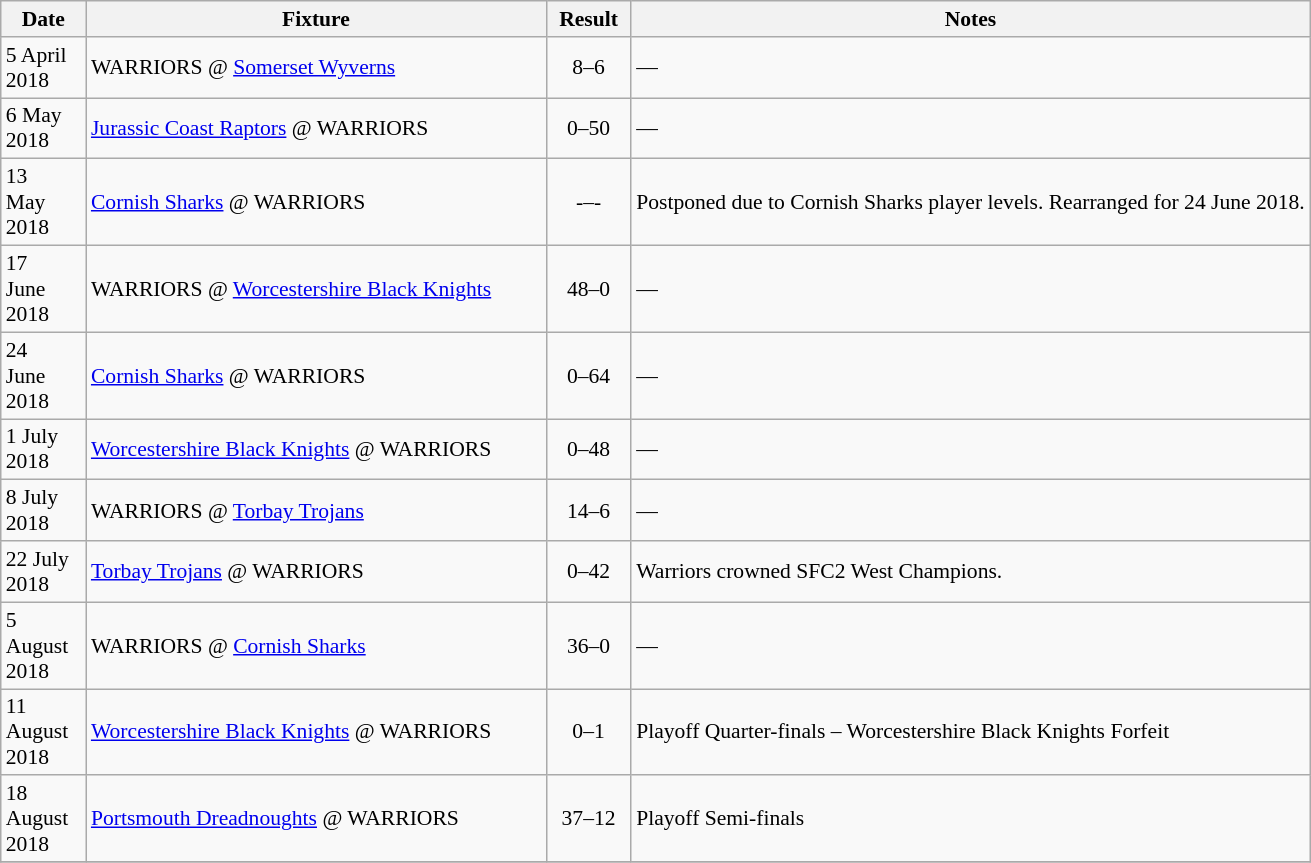<table class="wikitable" style="font-size: 90%;">
<tr>
<th width="50">Date</th>
<th width="300">Fixture</th>
<th width="50">Result</th>
<th>Notes</th>
</tr>
<tr>
<td style="padding-right:10px;">5 April 2018</td>
<td align="left">WARRIORS @ <a href='#'>Somerset Wyverns</a></td>
<td align="center">8–6</td>
<td>—</td>
</tr>
<tr>
<td style="padding-right:10px;">6 May 2018</td>
<td align="left"><a href='#'>Jurassic Coast Raptors</a> @ WARRIORS</td>
<td align="center">0–50</td>
<td>—</td>
</tr>
<tr>
<td style="padding-right:10px;">13 May 2018</td>
<td align="left"><a href='#'>Cornish Sharks</a> @ WARRIORS</td>
<td align="center">-–-</td>
<td>Postponed due to Cornish Sharks player levels. Rearranged for 24 June 2018.</td>
</tr>
<tr>
<td style="padding-right:10px;">17 June 2018</td>
<td align="left">WARRIORS @ <a href='#'>Worcestershire Black Knights</a></td>
<td align="center">48–0</td>
<td>—</td>
</tr>
<tr>
<td style="padding-right:10px;">24 June 2018</td>
<td align="left"><a href='#'>Cornish Sharks</a> @ WARRIORS</td>
<td align="center">0–64</td>
<td>—</td>
</tr>
<tr>
<td style="padding-right:10px;">1 July 2018</td>
<td align="left"><a href='#'>Worcestershire Black Knights</a>  @ WARRIORS</td>
<td align="center">0–48</td>
<td>—</td>
</tr>
<tr>
<td style="padding-right:10px;">8 July 2018</td>
<td align="left">WARRIORS @ <a href='#'>Torbay Trojans</a></td>
<td align="center">14–6</td>
<td>—</td>
</tr>
<tr>
<td style="padding-right:10px;">22 July 2018</td>
<td align="left"><a href='#'>Torbay Trojans</a>  @ WARRIORS</td>
<td align="center">0–42</td>
<td>Warriors crowned SFC2 West Champions.</td>
</tr>
<tr>
<td style="padding-right:10px;">5 August 2018</td>
<td align="left">WARRIORS @ <a href='#'>Cornish Sharks</a></td>
<td align="center">36–0</td>
<td>—</td>
</tr>
<tr>
<td style="padding-right:10px;">11 August 2018</td>
<td align="left"><a href='#'>Worcestershire Black Knights</a>  @ WARRIORS</td>
<td align="center">0–1</td>
<td>Playoff Quarter-finals – Worcestershire Black Knights Forfeit</td>
</tr>
<tr>
<td style="padding-right:10px;">18 August 2018</td>
<td align="left"><a href='#'>Portsmouth Dreadnoughts</a>  @ WARRIORS</td>
<td align="center">37–12</td>
<td>Playoff Semi-finals</td>
</tr>
<tr>
</tr>
</table>
